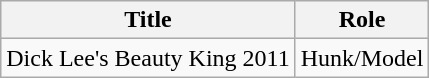<table class="wikitable">
<tr>
<th>Title</th>
<th>Role</th>
</tr>
<tr>
<td>Dick Lee's Beauty King 2011</td>
<td>Hunk/Model</td>
</tr>
</table>
